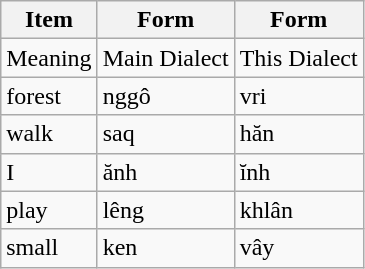<table class="wikitable">
<tr>
<th>Item</th>
<th>Form</th>
<th>Form</th>
</tr>
<tr>
<td>Meaning</td>
<td>Main Dialect</td>
<td>This Dialect</td>
</tr>
<tr>
<td>forest</td>
<td>nggô</td>
<td>vri</td>
</tr>
<tr>
<td>walk</td>
<td>saq</td>
<td>hăn</td>
</tr>
<tr>
<td>I</td>
<td>ănh</td>
<td>ĭnh</td>
</tr>
<tr>
<td>play</td>
<td>lêng</td>
<td>khlân</td>
</tr>
<tr>
<td>small</td>
<td>ken</td>
<td>vây</td>
</tr>
</table>
